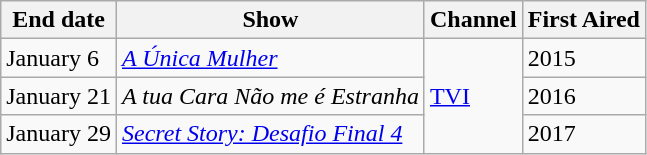<table class="wikitable">
<tr>
<th>End date</th>
<th>Show</th>
<th>Channel</th>
<th>First Aired</th>
</tr>
<tr>
<td>January 6</td>
<td><em><a href='#'>A Única Mulher</a></em></td>
<td rowspan="3"><a href='#'>TVI</a></td>
<td>2015</td>
</tr>
<tr>
<td>January 21</td>
<td><em>A tua Cara Não me é Estranha</em></td>
<td>2016</td>
</tr>
<tr>
<td>January 29</td>
<td><em><a href='#'>Secret Story: Desafio Final 4</a></em></td>
<td>2017</td>
</tr>
</table>
